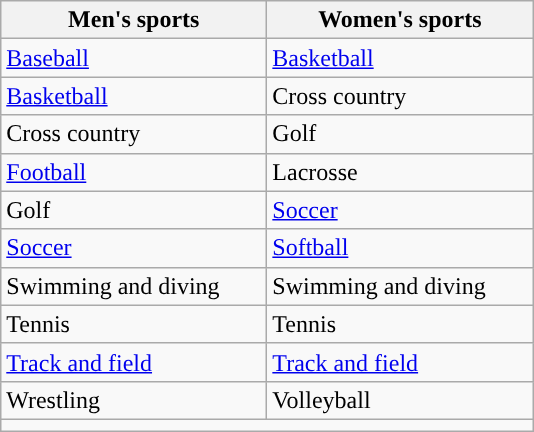<table class="wikitable" style=" ">
<tr>
<th width=170px>Men's sports</th>
<th width=170px>Women's sports</th>
</tr>
<tr>
<td><a href='#'>Baseball</a></td>
<td><a href='#'>Basketball</a></td>
</tr>
<tr>
<td><a href='#'>Basketball</a></td>
<td>Cross country</td>
</tr>
<tr>
<td>Cross country</td>
<td>Golf</td>
</tr>
<tr>
<td><a href='#'>Football</a></td>
<td>Lacrosse</td>
</tr>
<tr>
<td>Golf</td>
<td><a href='#'>Soccer</a></td>
</tr>
<tr>
<td><a href='#'>Soccer</a></td>
<td><a href='#'>Softball</a></td>
</tr>
<tr>
<td>Swimming and diving</td>
<td>Swimming and diving</td>
</tr>
<tr>
<td>Tennis</td>
<td>Tennis</td>
</tr>
<tr>
<td><a href='#'>Track and field</a></td>
<td><a href='#'>Track and field</a></td>
</tr>
<tr>
<td>Wrestling</td>
<td>Volleyball</td>
</tr>
<tr>
<td colspan=2></td>
</tr>
</table>
